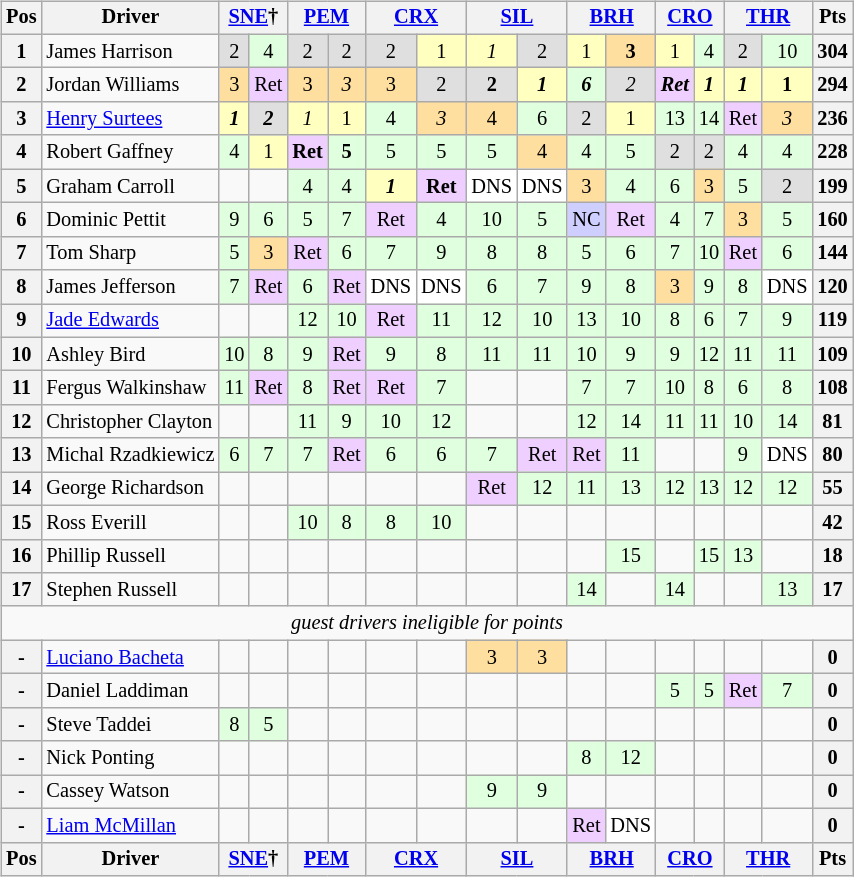<table>
<tr>
<td><br><table class="wikitable" style="font-size: 85%; text-align: center;">
<tr valign="top">
<th valign="middle">Pos</th>
<th valign="middle">Driver</th>
<th colspan="2"><a href='#'>SNE</a>†<br></th>
<th colspan="2"><a href='#'>PEM</a><br></th>
<th colspan="2"><a href='#'>CRX</a><br></th>
<th colspan="2"><a href='#'>SIL</a><br></th>
<th colspan="2"><a href='#'>BRH</a><br></th>
<th colspan="2"><a href='#'>CRO</a><br></th>
<th colspan="2"><a href='#'>THR</a><br></th>
<th valign="middle">Pts</th>
</tr>
<tr>
<th>1</th>
<td align=left>James Harrison</td>
<td style="background:#DFDFDF;">2</td>
<td style="background:#DFFFDF;">4</td>
<td style="background:#DFDFDF;">2</td>
<td style="background:#DFDFDF;">2</td>
<td style="background:#DFDFDF;">2</td>
<td style="background:#FFFFBF;">1</td>
<td style="background:#FFFFBF;"><em>1</em></td>
<td style="background:#DFDFDF;">2</td>
<td style="background:#FFFFBF;">1</td>
<td style="background:#FFDF9F;"><strong>3</strong></td>
<td style="background:#FFFFBF;">1</td>
<td style="background:#DFFFDF;">4</td>
<td style="background:#DFDFDF;">2</td>
<td style="background:#DFFFDF;">10</td>
<th>304</th>
</tr>
<tr>
<th>2</th>
<td align=left>Jordan Williams</td>
<td style="background:#FFDF9F;">3</td>
<td style="background:#EFCFFF;">Ret</td>
<td style="background:#FFDF9F;">3</td>
<td style="background:#FFDF9F;"><em>3</em></td>
<td style="background:#FFDF9F;">3</td>
<td style="background:#DFDFDF;">2</td>
<td style="background:#DFDFDF;"><strong>2</strong></td>
<td style="background:#FFFFBF;"><strong><em>1</em></strong></td>
<td style="background:#DFFFDF;"><strong><em>6</em></strong></td>
<td style="background:#DFDFDF;"><em>2</em></td>
<td style="background:#EFCFFF;"><strong><em>Ret</em></strong></td>
<td style="background:#FFFFBF;"><strong><em>1</em></strong></td>
<td style="background:#FFFFBF;"><strong><em>1</em></strong></td>
<td style="background:#FFFFBF;"><strong>1</strong></td>
<th>294</th>
</tr>
<tr>
<th>3</th>
<td align=left><a href='#'>Henry Surtees</a></td>
<td style="background:#FFFFBF;"><strong><em>1</em></strong></td>
<td style="background:#DFDFDF;"><strong><em>2</em></strong></td>
<td style="background:#FFFFBF;"><em>1</em></td>
<td style="background:#FFFFBF;">1</td>
<td style="background:#DFFFDF;">4</td>
<td style="background:#FFDF9F;"><em>3</em></td>
<td style="background:#FFDF9F;">4</td>
<td style="background:#DFFFDF;">6</td>
<td style="background:#DFDFDF;">2</td>
<td style="background:#FFFFBF;">1</td>
<td style="background:#DFFFDF;">13</td>
<td style="background:#DFFFDF;">14</td>
<td style="background:#EFCFFF;">Ret</td>
<td style="background:#FFDF9F;"><em>3</em></td>
<th>236</th>
</tr>
<tr>
<th>4</th>
<td align=left>Robert Gaffney</td>
<td style="background:#DFFFDF;">4</td>
<td style="background:#FFFFBF;">1</td>
<td style="background:#EFCFFF;"><strong>Ret</strong></td>
<td style="background:#DFFFDF;"><strong>5</strong></td>
<td style="background:#DFFFDF;">5</td>
<td style="background:#DFFFDF;">5</td>
<td style="background:#DFFFDF;">5</td>
<td style="background:#FFDF9F;">4</td>
<td style="background:#DFFFDF;">4</td>
<td style="background:#DFFFDF;">5</td>
<td style="background:#DFDFDF;">2</td>
<td style="background:#DFDFDF;">2</td>
<td style="background:#DFFFDF;">4</td>
<td style="background:#DFFFDF;">4</td>
<th>228</th>
</tr>
<tr>
<th>5</th>
<td align=left>Graham Carroll</td>
<td></td>
<td></td>
<td style="background:#DFFFDF;">4</td>
<td style="background:#DFFFDF;">4</td>
<td style="background:#FFFFBF;"><strong><em>1</em></strong></td>
<td style="background:#EFCFFF;"><strong>Ret</strong></td>
<td style="background:#FFFFFF;">DNS</td>
<td style="background:#FFFFFF;">DNS</td>
<td style="background:#FFDF9F;">3</td>
<td style="background:#DFFFDF;">4</td>
<td style="background:#DFFFDF;">6</td>
<td style="background:#FFDF9F;">3</td>
<td style="background:#DFFFDF;">5</td>
<td style="background:#DFDFDF;">2</td>
<th>199</th>
</tr>
<tr>
<th>6</th>
<td align=left>Dominic Pettit</td>
<td style="background:#DFFFDF;">9</td>
<td style="background:#DFFFDF;">6</td>
<td style="background:#DFFFDF;">5</td>
<td style="background:#DFFFDF;">7</td>
<td style="background:#EFCFFF;">Ret</td>
<td style="background:#DFFFDF;">4</td>
<td style="background:#DFFFDF;">10</td>
<td style="background:#DFFFDF;">5</td>
<td style="background:#CFCFFF;">NC</td>
<td style="background:#EFCFFF;">Ret</td>
<td style="background:#DFFFDF;">4</td>
<td style="background:#DFFFDF;">7</td>
<td style="background:#FFDF9F;">3</td>
<td style="background:#DFFFDF;">5</td>
<th>160</th>
</tr>
<tr>
<th>7</th>
<td align=left>Tom Sharp</td>
<td style="background:#DFFFDF;">5</td>
<td style="background:#FFDF9F;">3</td>
<td style="background:#EFCFFF;">Ret</td>
<td style="background:#DFFFDF;">6</td>
<td style="background:#DFFFDF;">7</td>
<td style="background:#DFFFDF;">9</td>
<td style="background:#DFFFDF;">8</td>
<td style="background:#DFFFDF;">8</td>
<td style="background:#DFFFDF;">5</td>
<td style="background:#DFFFDF;">6</td>
<td style="background:#DFFFDF;">7</td>
<td style="background:#DFFFDF;">10</td>
<td style="background:#EFCFFF;">Ret</td>
<td style="background:#DFFFDF;">6</td>
<th>144</th>
</tr>
<tr>
<th>8</th>
<td align=left>James Jefferson</td>
<td style="background:#DFFFDF;">7</td>
<td style="background:#EFCFFF;">Ret</td>
<td style="background:#DFFFDF;">6</td>
<td style="background:#EFCFFF;">Ret</td>
<td style="background:#FFFFFF;">DNS</td>
<td style="background:#FFFFFF;">DNS</td>
<td style="background:#DFFFDF;">6</td>
<td style="background:#DFFFDF;">7</td>
<td style="background:#DFFFDF;">9</td>
<td style="background:#DFFFDF;">8</td>
<td style="background:#FFDF9F;">3</td>
<td style="background:#DFFFDF;">9</td>
<td style="background:#DFFFDF;">8</td>
<td style="background:#FFFFFF;">DNS</td>
<th>120</th>
</tr>
<tr>
<th>9</th>
<td align=left><a href='#'>Jade Edwards</a></td>
<td></td>
<td></td>
<td style="background:#DFFFDF;">12</td>
<td style="background:#DFFFDF;">10</td>
<td style="background:#EFCFFF;">Ret</td>
<td style="background:#DFFFDF;">11</td>
<td style="background:#DFFFDF;">12</td>
<td style="background:#DFFFDF;">10</td>
<td style="background:#DFFFDF;">13</td>
<td style="background:#DFFFDF;">10</td>
<td style="background:#DFFFDF;">8</td>
<td style="background:#DFFFDF;">6</td>
<td style="background:#DFFFDF;">7</td>
<td style="background:#DFFFDF;">9</td>
<th>119</th>
</tr>
<tr>
<th>10</th>
<td align=left>Ashley Bird</td>
<td style="background:#DFFFDF;">10</td>
<td style="background:#DFFFDF;">8</td>
<td style="background:#DFFFDF;">9</td>
<td style="background:#EFCFFF;">Ret</td>
<td style="background:#DFFFDF;">9</td>
<td style="background:#DFFFDF;">8</td>
<td style="background:#DFFFDF;">11</td>
<td style="background:#DFFFDF;">11</td>
<td style="background:#DFFFDF;">10</td>
<td style="background:#DFFFDF;">9</td>
<td style="background:#DFFFDF;">9</td>
<td style="background:#DFFFDF;">12</td>
<td style="background:#DFFFDF;">11</td>
<td style="background:#DFFFDF;">11</td>
<th>109</th>
</tr>
<tr>
<th>11</th>
<td align=left>Fergus Walkinshaw</td>
<td style="background:#DFFFDF;">11</td>
<td style="background:#EFCFFF;">Ret</td>
<td style="background:#DFFFDF;">8</td>
<td style="background:#EFCFFF;">Ret</td>
<td style="background:#EFCFFF;">Ret</td>
<td style="background:#DFFFDF;">7</td>
<td></td>
<td></td>
<td style="background:#DFFFDF;">7</td>
<td style="background:#DFFFDF;">7</td>
<td style="background:#DFFFDF;">10</td>
<td style="background:#DFFFDF;">8</td>
<td style="background:#DFFFDF;">6</td>
<td style="background:#DFFFDF;">8</td>
<th>108</th>
</tr>
<tr>
<th>12</th>
<td align=left>Christopher Clayton</td>
<td></td>
<td></td>
<td style="background:#DFFFDF;">11</td>
<td style="background:#DFFFDF;">9</td>
<td style="background:#DFFFDF;">10</td>
<td style="background:#DFFFDF;">12</td>
<td></td>
<td></td>
<td style="background:#DFFFDF;">12</td>
<td style="background:#DFFFDF;">14</td>
<td style="background:#DFFFDF;">11</td>
<td style="background:#DFFFDF;">11</td>
<td style="background:#DFFFDF;">10</td>
<td style="background:#DFFFDF;">14</td>
<th>81</th>
</tr>
<tr>
<th>13</th>
<td align=left>Michal Rzadkiewicz</td>
<td style="background:#DFFFDF;">6</td>
<td style="background:#DFFFDF;">7</td>
<td style="background:#DFFFDF;">7</td>
<td style="background:#EFCFFF;">Ret</td>
<td style="background:#DFFFDF;">6</td>
<td style="background:#DFFFDF;">6</td>
<td style="background:#DFFFDF;">7</td>
<td style="background:#EFCFFF;">Ret</td>
<td style="background:#EFCFFF;">Ret</td>
<td style="background:#DFFFDF;">11</td>
<td></td>
<td></td>
<td style="background:#DFFFDF;">9</td>
<td style="background:#FFFFFF;">DNS</td>
<th>80</th>
</tr>
<tr>
<th>14</th>
<td align=left>George Richardson</td>
<td></td>
<td></td>
<td></td>
<td></td>
<td></td>
<td></td>
<td style="background:#EFCFFF;">Ret</td>
<td style="background:#DFFFDF;">12</td>
<td style="background:#DFFFDF;">11</td>
<td style="background:#DFFFDF;">13</td>
<td style="background:#DFFFDF;">12</td>
<td style="background:#DFFFDF;">13</td>
<td style="background:#DFFFDF;">12</td>
<td style="background:#DFFFDF;">12</td>
<th>55</th>
</tr>
<tr>
<th>15</th>
<td align=left>Ross Everill</td>
<td></td>
<td></td>
<td style="background:#DFFFDF;">10</td>
<td style="background:#DFFFDF;">8</td>
<td style="background:#DFFFDF;">8</td>
<td style="background:#DFFFDF;">10</td>
<td></td>
<td></td>
<td></td>
<td></td>
<td></td>
<td></td>
<td></td>
<td></td>
<th>42</th>
</tr>
<tr>
<th>16</th>
<td align=left>Phillip Russell</td>
<td></td>
<td></td>
<td></td>
<td></td>
<td></td>
<td></td>
<td></td>
<td></td>
<td></td>
<td style="background:#DFFFDF;">15</td>
<td></td>
<td style="background:#DFFFDF;">15</td>
<td style="background:#DFFFDF;">13</td>
<td></td>
<th>18</th>
</tr>
<tr>
<th>17</th>
<td align=left>Stephen Russell</td>
<td></td>
<td></td>
<td></td>
<td></td>
<td></td>
<td></td>
<td></td>
<td></td>
<td style="background:#DFFFDF;">14</td>
<td></td>
<td style="background:#DFFFDF;">14</td>
<td></td>
<td></td>
<td style="background:#DFFFDF;">13</td>
<th>17</th>
</tr>
<tr>
<td colspan=34><em>guest drivers ineligible for points</em></td>
</tr>
<tr>
<th>-</th>
<td align=left><a href='#'>Luciano Bacheta</a></td>
<td></td>
<td></td>
<td></td>
<td></td>
<td></td>
<td></td>
<td style="background:#FFDF9F;">3</td>
<td style="background:#FFDF9F;">3</td>
<td></td>
<td></td>
<td></td>
<td></td>
<td></td>
<td></td>
<th>0</th>
</tr>
<tr>
<th>-</th>
<td align=left>Daniel Laddiman</td>
<td></td>
<td></td>
<td></td>
<td></td>
<td></td>
<td></td>
<td></td>
<td></td>
<td></td>
<td></td>
<td style="background:#DFFFDF;">5</td>
<td style="background:#DFFFDF;">5</td>
<td style="background:#EFCFFF;">Ret</td>
<td style="background:#DFFFDF;">7</td>
<th>0</th>
</tr>
<tr>
<th>-</th>
<td align=left>Steve Taddei</td>
<td style="background:#DFFFDF;">8</td>
<td style="background:#DFFFDF;">5</td>
<td></td>
<td></td>
<td></td>
<td></td>
<td></td>
<td></td>
<td></td>
<td></td>
<td></td>
<td></td>
<td></td>
<td></td>
<th>0</th>
</tr>
<tr>
<th>-</th>
<td align=left>Nick Ponting</td>
<td></td>
<td></td>
<td></td>
<td></td>
<td></td>
<td></td>
<td></td>
<td></td>
<td style="background:#DFFFDF;">8</td>
<td style="background:#DFFFDF;">12</td>
<td></td>
<td></td>
<td></td>
<td></td>
<th>0</th>
</tr>
<tr>
<th>-</th>
<td align=left>Cassey Watson</td>
<td></td>
<td></td>
<td></td>
<td></td>
<td></td>
<td></td>
<td style="background:#DFFFDF;">9</td>
<td style="background:#DFFFDF;">9</td>
<td></td>
<td></td>
<td></td>
<td></td>
<td></td>
<td></td>
<th>0</th>
</tr>
<tr>
<th>-</th>
<td align=left><a href='#'>Liam McMillan</a></td>
<td></td>
<td></td>
<td></td>
<td></td>
<td></td>
<td></td>
<td></td>
<td></td>
<td style="background:#EFCFFF;">Ret</td>
<td style="background:#FFFFFF;">DNS</td>
<td></td>
<td></td>
<td></td>
<td></td>
<th>0</th>
</tr>
<tr>
<th valign="middle">Pos</th>
<th valign="middle">Driver</th>
<th colspan="2"><a href='#'>SNE</a>†<br></th>
<th colspan="2"><a href='#'>PEM</a><br></th>
<th colspan="2"><a href='#'>CRX</a><br></th>
<th colspan="2"><a href='#'>SIL</a><br></th>
<th colspan="2"><a href='#'>BRH</a><br></th>
<th colspan="2"><a href='#'>CRO</a><br></th>
<th colspan="2"><a href='#'>THR</a><br></th>
<th valign="middle">Pts</th>
</tr>
</table>
</td>
<td valign="top"><br></td>
</tr>
</table>
